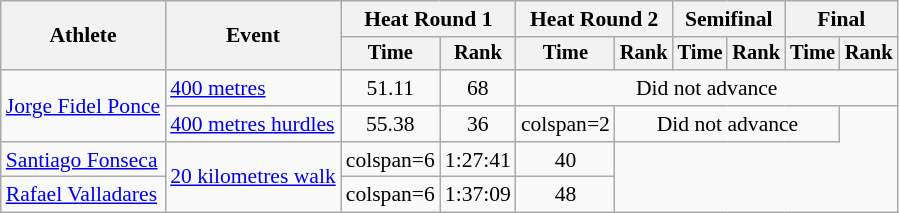<table class=wikitable style="font-size:90%; text-align:center">
<tr>
<th rowspan=2>Athlete</th>
<th rowspan=2>Event</th>
<th colspan=2>Heat Round 1</th>
<th colspan=2>Heat Round 2</th>
<th colspan=2>Semifinal</th>
<th colspan=2>Final</th>
</tr>
<tr style=font-size:95%>
<th>Time</th>
<th>Rank</th>
<th>Time</th>
<th>Rank</th>
<th>Time</th>
<th>Rank</th>
<th>Time</th>
<th>Rank</th>
</tr>
<tr align=center>
<td align=left rowspan=2><a href='#'>Jorge Fidel Ponce</a></td>
<td align=left><a href='#'>400 metres</a></td>
<td>51.11</td>
<td>68</td>
<td colspan=6>Did not advance</td>
</tr>
<tr align=center>
<td align=left><a href='#'>400 metres hurdles</a></td>
<td>55.38</td>
<td>36</td>
<td>colspan=2</td>
<td colspan=4>Did not advance</td>
</tr>
<tr align=center>
<td align=left><a href='#'>Santiago Fonseca</a></td>
<td align=left rowspan=2><a href='#'>20 kilometres walk</a></td>
<td>colspan=6</td>
<td>1:27:41</td>
<td>40</td>
</tr>
<tr align=center>
<td align=left><a href='#'>Rafael Valladares</a></td>
<td>colspan=6</td>
<td>1:37:09</td>
<td>48</td>
</tr>
</table>
